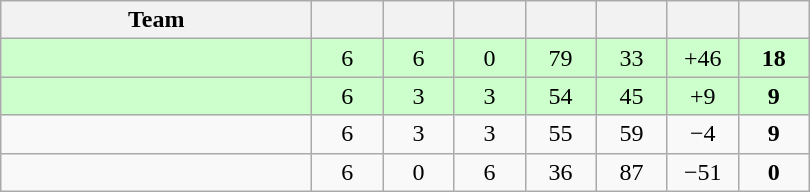<table class=wikitable style="text-align:center">
<tr>
<th width=200>Team</th>
<th width=40></th>
<th width=40></th>
<th width=40></th>
<th width=40></th>
<th width=40></th>
<th width=40></th>
<th width=40></th>
</tr>
<tr bgcolor=ccffcc>
<td align=left></td>
<td>6</td>
<td>6</td>
<td>0</td>
<td>79</td>
<td>33</td>
<td>+46</td>
<td><strong>18</strong></td>
</tr>
<tr bgcolor=ccffcc>
<td align=left></td>
<td>6</td>
<td>3</td>
<td>3</td>
<td>54</td>
<td>45</td>
<td>+9</td>
<td><strong>9</strong></td>
</tr>
<tr>
<td align=left></td>
<td>6</td>
<td>3</td>
<td>3</td>
<td>55</td>
<td>59</td>
<td>−4</td>
<td><strong>9</strong></td>
</tr>
<tr>
<td align=left></td>
<td>6</td>
<td>0</td>
<td>6</td>
<td>36</td>
<td>87</td>
<td>−51</td>
<td><strong>0</strong></td>
</tr>
</table>
